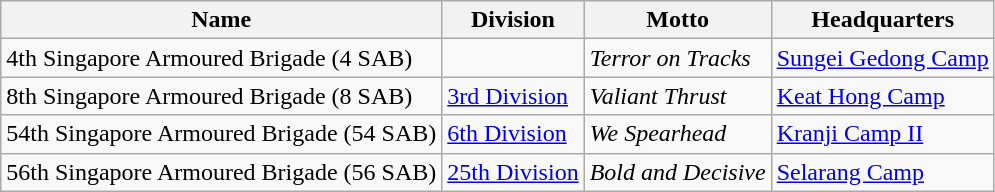<table class="wikitable">
<tr>
<th>Name</th>
<th>Division</th>
<th>Motto</th>
<th>Headquarters</th>
</tr>
<tr>
<td>4th Singapore Armoured Brigade (4 SAB)</td>
<td></td>
<td><em>Terror on Tracks</em></td>
<td><a href='#'>Sungei Gedong Camp</a></td>
</tr>
<tr>
<td>8th Singapore Armoured Brigade (8 SAB)</td>
<td><a href='#'>3rd Division</a></td>
<td><em>Valiant Thrust</em></td>
<td><a href='#'>Keat Hong Camp</a></td>
</tr>
<tr>
<td>54th Singapore Armoured Brigade (54 SAB)</td>
<td><a href='#'>6th Division</a></td>
<td><em>We Spearhead</em></td>
<td><a href='#'>Kranji Camp II</a></td>
</tr>
<tr>
<td>56th Singapore Armoured Brigade (56 SAB)</td>
<td><a href='#'>25th Division</a></td>
<td><em>Bold and Decisive</em></td>
<td><a href='#'>Selarang Camp</a></td>
</tr>
</table>
